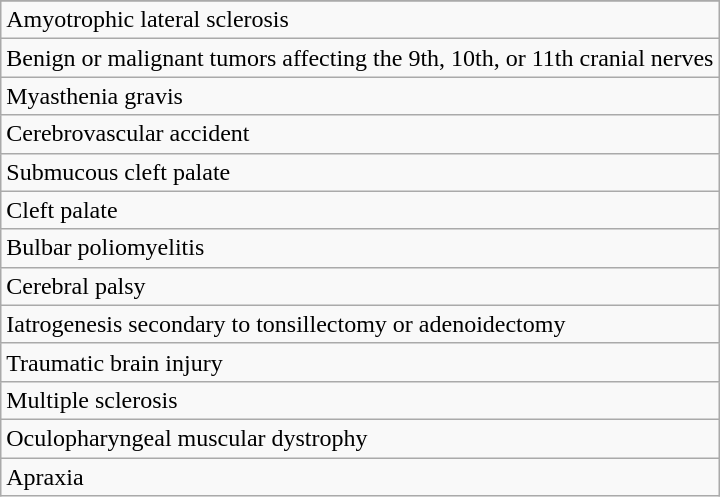<table class="wikitable">
<tr>
</tr>
<tr>
<td>Amyotrophic lateral sclerosis</td>
</tr>
<tr>
<td>Benign or malignant tumors affecting the 9th, 10th, or 11th cranial nerves</td>
</tr>
<tr>
<td>Myasthenia gravis</td>
</tr>
<tr>
<td>Cerebrovascular accident</td>
</tr>
<tr>
<td>Submucous cleft palate</td>
</tr>
<tr>
<td>Cleft palate</td>
</tr>
<tr>
<td>Bulbar poliomyelitis</td>
</tr>
<tr>
<td>Cerebral palsy</td>
</tr>
<tr>
<td>Iatrogenesis secondary to tonsillectomy or adenoidectomy</td>
</tr>
<tr>
<td>Traumatic brain injury</td>
</tr>
<tr>
<td>Multiple sclerosis</td>
</tr>
<tr>
<td>Oculopharyngeal muscular dystrophy</td>
</tr>
<tr>
<td>Apraxia</td>
</tr>
</table>
